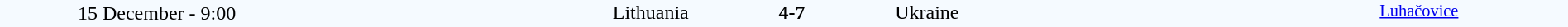<table style="width: 100%; background:#F5FAFF;" cellspacing="0">
<tr>
<td align=center rowspan=3 width=20%>15 December - 9:00</td>
</tr>
<tr>
<td width=24% align=right>Lithuania </td>
<td align=center width=13%><strong>4-7</strong></td>
<td width=24%> Ukraine</td>
<td style=font-size:85% rowspan=3 valign=top align=center><a href='#'>Luhačovice</a></td>
</tr>
<tr style=font-size:85%>
<td align=right valign=top></td>
<td></td>
<td></td>
</tr>
</table>
